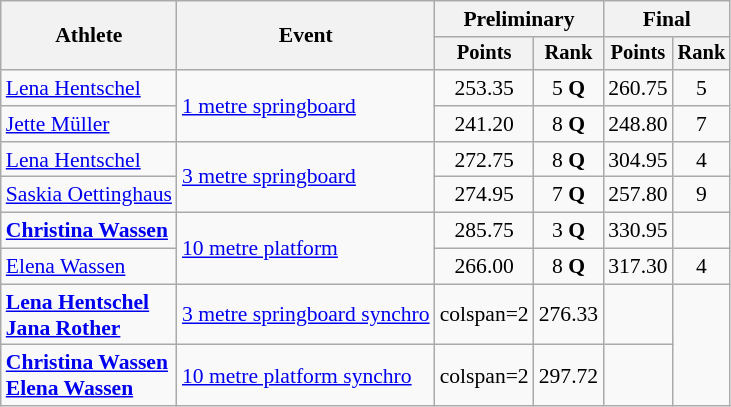<table class=wikitable style="font-size:90%">
<tr>
<th rowspan="2">Athlete</th>
<th rowspan="2">Event</th>
<th colspan="2">Preliminary</th>
<th colspan="2">Final</th>
</tr>
<tr style="font-size:95%">
<th>Points</th>
<th>Rank</th>
<th>Points</th>
<th>Rank</th>
</tr>
<tr align=center>
<td align=left><a href='#'>Lena Hentschel</a></td>
<td align=left rowspan=2><a href='#'>1 metre springboard</a></td>
<td>253.35</td>
<td>5 <strong>Q</strong></td>
<td>260.75</td>
<td>5</td>
</tr>
<tr align=center>
<td align=left><a href='#'>Jette Müller</a></td>
<td>241.20</td>
<td>8 <strong>Q</strong></td>
<td>248.80</td>
<td>7</td>
</tr>
<tr align=center>
<td align=left><a href='#'>Lena Hentschel</a></td>
<td align=left rowspan=2><a href='#'>3 metre springboard</a></td>
<td>272.75</td>
<td>8 <strong>Q</strong></td>
<td>304.95</td>
<td>4</td>
</tr>
<tr align=center>
<td align=left><a href='#'>Saskia Oettinghaus</a></td>
<td>274.95</td>
<td>7 <strong>Q</strong></td>
<td>257.80</td>
<td>9</td>
</tr>
<tr align=center>
<td align=left><strong><a href='#'>Christina Wassen</a></strong></td>
<td align=left rowspan=2><a href='#'>10 metre platform</a></td>
<td>285.75</td>
<td>3 <strong>Q</strong></td>
<td>330.95</td>
<td></td>
</tr>
<tr align=center>
<td align=left><a href='#'>Elena Wassen</a></td>
<td>266.00</td>
<td>8 <strong>Q</strong></td>
<td>317.30</td>
<td>4</td>
</tr>
<tr align=center>
<td align=left><strong><a href='#'>Lena Hentschel</a><br><a href='#'>Jana Rother</a></strong></td>
<td align=left><a href='#'>3 metre springboard synchro</a></td>
<td>colspan=2</td>
<td>276.33</td>
<td></td>
</tr>
<tr align=center>
<td align=left><strong><a href='#'>Christina Wassen</a><br><a href='#'>Elena Wassen</a></strong></td>
<td align=left><a href='#'>10 metre platform synchro</a></td>
<td>colspan=2</td>
<td>297.72</td>
<td></td>
</tr>
</table>
